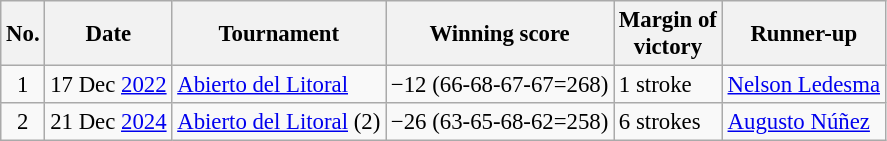<table class="wikitable" style="font-size:95%;">
<tr>
<th>No.</th>
<th>Date</th>
<th>Tournament</th>
<th>Winning score</th>
<th>Margin of<br>victory</th>
<th>Runner-up</th>
</tr>
<tr>
<td align=center>1</td>
<td align=right>17 Dec <a href='#'>2022</a></td>
<td><a href='#'>Abierto del Litoral</a></td>
<td>−12 (66-68-67-67=268)</td>
<td>1 stroke</td>
<td> <a href='#'>Nelson Ledesma</a></td>
</tr>
<tr>
<td align=center>2</td>
<td align=right>21 Dec <a href='#'>2024</a></td>
<td><a href='#'>Abierto del Litoral</a> (2)</td>
<td>−26 (63-65-68-62=258)</td>
<td>6 strokes</td>
<td> <a href='#'>Augusto Núñez</a></td>
</tr>
</table>
